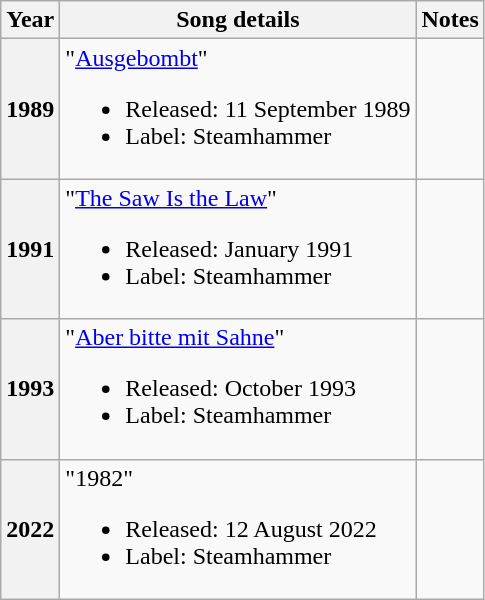<table class="sortable wikitable">
<tr>
<th>Year</th>
<th>Song details</th>
<th class="unsortable">Notes</th>
</tr>
<tr>
<th>1989</th>
<td>"<a href='#'>Ausgebombt</a>"<br><ul><li>Released: 11 September 1989</li><li>Label: Steamhammer</li></ul></td>
<td></td>
</tr>
<tr>
<th>1991</th>
<td>"<a href='#'>The Saw Is the Law</a>"<br><ul><li>Released: January 1991</li><li>Label: Steamhammer</li></ul></td>
<td></td>
</tr>
<tr>
<th>1993</th>
<td>"<a href='#'>Aber bitte mit Sahne</a>"<br><ul><li>Released: October 1993</li><li>Label: Steamhammer</li></ul></td>
<td></td>
</tr>
<tr>
<th>2022</th>
<td>"1982"<br><ul><li>Released: 12 August 2022</li><li>Label: Steamhammer</li></ul></td>
<td></td>
</tr>
</table>
